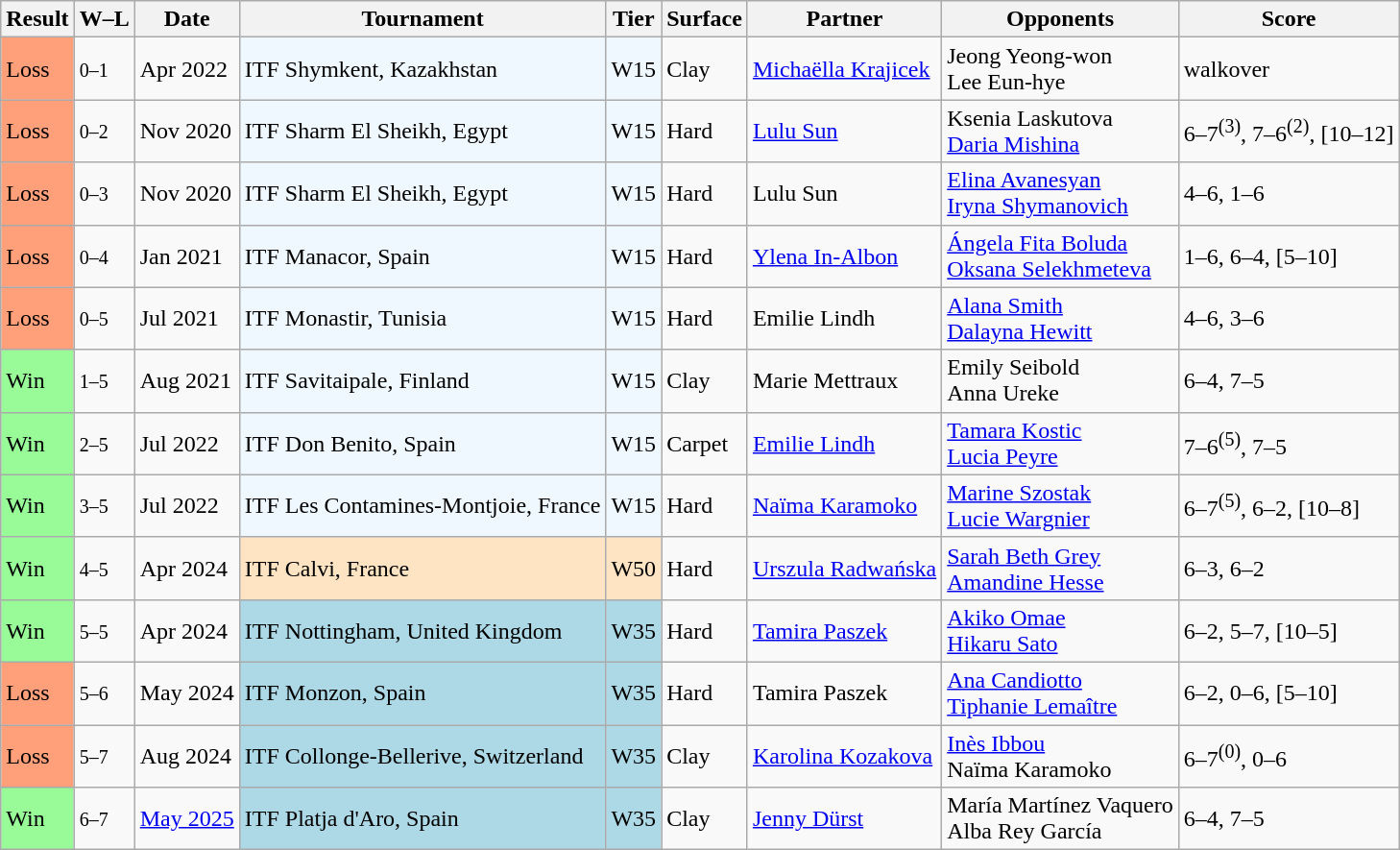<table class="sortable wikitable">
<tr>
<th>Result</th>
<th class="unsortable">W–L</th>
<th>Date</th>
<th>Tournament</th>
<th>Tier</th>
<th>Surface</th>
<th>Partner</th>
<th>Opponents</th>
<th class="unsortable">Score</th>
</tr>
<tr>
<td bgcolor=ffa07a>Loss</td>
<td><small>0–1</small></td>
<td>Apr 2022</td>
<td style="background:#f0f8ff;">ITF Shymkent, Kazakhstan</td>
<td style="background:#f0f8ff;">W15</td>
<td>Clay</td>
<td> <a href='#'>Michaëlla Krajicek</a></td>
<td> Jeong Yeong-won <br>  Lee Eun-hye</td>
<td>walkover</td>
</tr>
<tr>
<td style="background:#ffa07a;">Loss</td>
<td><small>0–2</small></td>
<td>Nov 2020</td>
<td style="background:#f0f8ff;">ITF Sharm El Sheikh, Egypt</td>
<td style="background:#f0f8ff;">W15</td>
<td>Hard</td>
<td> <a href='#'>Lulu Sun</a></td>
<td> Ksenia Laskutova <br>  <a href='#'>Daria Mishina</a></td>
<td>6–7<sup>(3)</sup>, 7–6<sup>(2)</sup>, [10–12]</td>
</tr>
<tr>
<td style="background:#ffa07a;">Loss</td>
<td><small>0–3</small></td>
<td>Nov 2020</td>
<td style="background:#f0f8ff;">ITF Sharm El Sheikh, Egypt</td>
<td style="background:#f0f8ff;">W15</td>
<td>Hard</td>
<td> Lulu Sun</td>
<td> <a href='#'>Elina Avanesyan</a> <br>  <a href='#'>Iryna Shymanovich</a></td>
<td>4–6, 1–6</td>
</tr>
<tr>
<td bgcolor=ffa07a>Loss</td>
<td><small>0–4</small></td>
<td>Jan 2021</td>
<td style="background:#f0f8ff;">ITF Manacor, Spain</td>
<td style="background:#f0f8ff;">W15</td>
<td>Hard</td>
<td> <a href='#'>Ylena In-Albon</a></td>
<td> <a href='#'>Ángela Fita Boluda</a> <br>  <a href='#'>Oksana Selekhmeteva</a></td>
<td>1–6, 6–4, [5–10]</td>
</tr>
<tr>
<td bgcolor=ffa07a>Loss</td>
<td><small>0–5</small></td>
<td>Jul 2021</td>
<td style="background:#f0f8ff;">ITF Monastir, Tunisia</td>
<td style="background:#f0f8ff;">W15</td>
<td>Hard</td>
<td> Emilie Lindh</td>
<td> <a href='#'>Alana Smith</a> <br>  <a href='#'>Dalayna Hewitt</a></td>
<td>4–6, 3–6</td>
</tr>
<tr>
<td style="background:#98FB98;">Win</td>
<td><small>1–5</small></td>
<td>Aug 2021</td>
<td style="background:#f0f8ff;">ITF Savitaipale, Finland</td>
<td style="background:#f0f8ff;">W15</td>
<td>Clay</td>
<td> Marie Mettraux</td>
<td> Emily Seibold <br>  Anna Ureke</td>
<td>6–4, 7–5</td>
</tr>
<tr>
<td style="background:#98FB98;">Win</td>
<td><small>2–5</small></td>
<td>Jul 2022</td>
<td style="background:#f0f8ff;">ITF Don Benito, Spain</td>
<td style="background:#f0f8ff;">W15</td>
<td>Carpet</td>
<td> <a href='#'>Emilie Lindh</a></td>
<td> <a href='#'>Tamara Kostic</a> <br>  <a href='#'>Lucia Peyre</a></td>
<td>7–6<sup>(5)</sup>, 7–5</td>
</tr>
<tr>
<td style="background:#98fb98;">Win</td>
<td><small>3–5</small></td>
<td>Jul 2022</td>
<td style="background:#f0f8ff;">ITF Les Contamines-Montjoie, France</td>
<td style="background:#f0f8ff;">W15</td>
<td>Hard</td>
<td> <a href='#'>Naïma Karamoko</a></td>
<td> <a href='#'>Marine Szostak</a> <br>  <a href='#'>Lucie Wargnier</a></td>
<td>6–7<sup>(5)</sup>, 6–2, [10–8]</td>
</tr>
<tr>
<td bgcolor=98FB98>Win</td>
<td><small>4–5</small></td>
<td>Apr 2024</td>
<td style="background:#ffe4c4;">ITF Calvi, France</td>
<td style="background:#ffe4c4;">W50</td>
<td>Hard</td>
<td> <a href='#'>Urszula Radwańska</a></td>
<td> <a href='#'>Sarah Beth Grey</a> <br>  <a href='#'>Amandine Hesse</a></td>
<td>6–3, 6–2</td>
</tr>
<tr>
<td bgcolor=98FB98>Win</td>
<td><small>5–5</small></td>
<td>Apr 2024</td>
<td style="background:lightblue;">ITF Nottingham, United Kingdom</td>
<td style="background:lightblue;">W35</td>
<td>Hard</td>
<td> <a href='#'>Tamira Paszek</a></td>
<td> <a href='#'>Akiko Omae</a> <br>  <a href='#'>Hikaru Sato</a></td>
<td>6–2, 5–7, [10–5]</td>
</tr>
<tr>
<td bgcolor=ffa07a>Loss</td>
<td><small>5–6</small></td>
<td>May 2024</td>
<td style="background:lightblue;">ITF Monzon, Spain</td>
<td style="background:lightblue;">W35</td>
<td>Hard</td>
<td> Tamira Paszek</td>
<td> <a href='#'>Ana Candiotto</a> <br>  <a href='#'>Tiphanie Lemaître</a></td>
<td>6–2, 0–6, [5–10]</td>
</tr>
<tr>
<td bgcolor=ffa07a>Loss</td>
<td><small>5–7</small></td>
<td>Aug 2024</td>
<td style="background:lightblue;">ITF Collonge-Bellerive, Switzerland</td>
<td style="background:lightblue;">W35</td>
<td>Clay</td>
<td> <a href='#'>Karolina Kozakova</a></td>
<td> <a href='#'>Inès Ibbou</a> <br>  Naïma Karamoko</td>
<td>6–7<sup>(0)</sup>, 0–6</td>
</tr>
<tr>
<td bgcolor=98FB98>Win</td>
<td><small>6–7</small></td>
<td><a href='#'>May 2025</a></td>
<td style="background:lightblue;">ITF Platja d'Aro, Spain</td>
<td style="background:lightblue;">W35</td>
<td>Clay</td>
<td> <a href='#'>Jenny Dürst</a></td>
<td> María Martínez Vaquero <br>  Alba Rey García</td>
<td>6–4, 7–5</td>
</tr>
</table>
